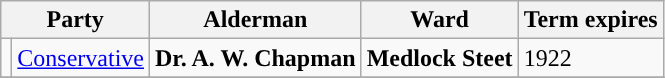<table class="wikitable">
<tr>
<th colspan="2">Party</th>
<th>Alderman</th>
<th>Ward</th>
<th>Term expires</th>
</tr>
<tr>
<td style="background-color:"></td>
<td><a href='#'>Conservative</a></td>
<td><strong>Dr. A. W. Chapman</strong></td>
<td><strong>Medlock Steet</strong></td>
<td>1922</td>
</tr>
<tr>
</tr>
</table>
